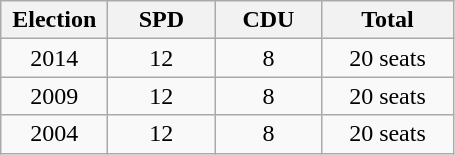<table class="wikitable">
<tr>
<th style="width:4em">Election</th>
<th style="width:4em">SPD</th>
<th style="width:4em">CDU</th>
<th style="width:5em">Total</th>
</tr>
<tr align="center">
<td>2014</td>
<td>12</td>
<td>8</td>
<td>20 seats</td>
</tr>
<tr align="center">
<td>2009</td>
<td>12</td>
<td>8</td>
<td>20 seats</td>
</tr>
<tr align="center">
<td>2004</td>
<td>12</td>
<td>8</td>
<td>20 seats</td>
</tr>
</table>
